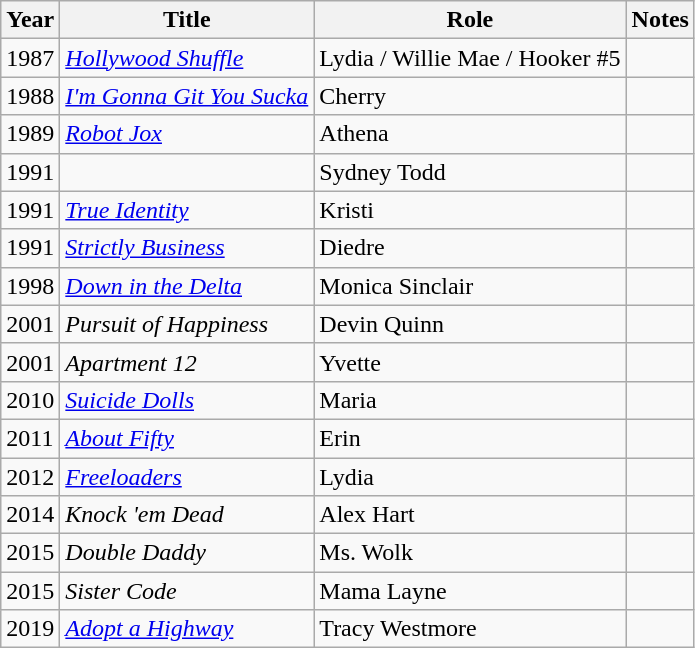<table class="wikitable sortable">
<tr>
<th>Year</th>
<th>Title</th>
<th>Role</th>
<th class="unsortable">Notes</th>
</tr>
<tr>
<td>1987</td>
<td><em><a href='#'>Hollywood Shuffle</a></em></td>
<td>Lydia / Willie Mae / Hooker #5</td>
<td></td>
</tr>
<tr>
<td>1988</td>
<td><em><a href='#'>I'm Gonna Git You Sucka</a></em></td>
<td>Cherry</td>
<td></td>
</tr>
<tr>
<td>1989</td>
<td><em><a href='#'>Robot Jox</a></em></td>
<td>Athena</td>
<td></td>
</tr>
<tr>
<td>1991</td>
<td><em></em></td>
<td>Sydney Todd</td>
<td></td>
</tr>
<tr>
<td>1991</td>
<td><em><a href='#'>True Identity</a></em></td>
<td>Kristi</td>
<td></td>
</tr>
<tr>
<td>1991</td>
<td><em><a href='#'>Strictly Business</a></em></td>
<td>Diedre</td>
<td></td>
</tr>
<tr>
<td>1998</td>
<td><em><a href='#'>Down in the Delta</a></em></td>
<td>Monica Sinclair</td>
<td></td>
</tr>
<tr>
<td>2001</td>
<td><em>Pursuit of Happiness</em></td>
<td>Devin Quinn</td>
<td></td>
</tr>
<tr>
<td>2001</td>
<td><em>Apartment 12</em></td>
<td>Yvette</td>
<td></td>
</tr>
<tr>
<td>2010</td>
<td><em><a href='#'>Suicide Dolls</a></em></td>
<td>Maria</td>
<td></td>
</tr>
<tr>
<td>2011</td>
<td><em><a href='#'>About Fifty</a></em></td>
<td>Erin</td>
<td></td>
</tr>
<tr>
<td>2012</td>
<td><em><a href='#'>Freeloaders</a></em></td>
<td>Lydia</td>
<td></td>
</tr>
<tr>
<td>2014</td>
<td><em>Knock 'em Dead</em></td>
<td>Alex Hart</td>
<td></td>
</tr>
<tr>
<td>2015</td>
<td><em>Double Daddy</em></td>
<td>Ms. Wolk</td>
<td></td>
</tr>
<tr>
<td>2015</td>
<td><em>Sister Code</em></td>
<td>Mama Layne</td>
<td></td>
</tr>
<tr>
<td>2019</td>
<td><em><a href='#'>Adopt a Highway</a></em></td>
<td>Tracy Westmore</td>
<td></td>
</tr>
</table>
